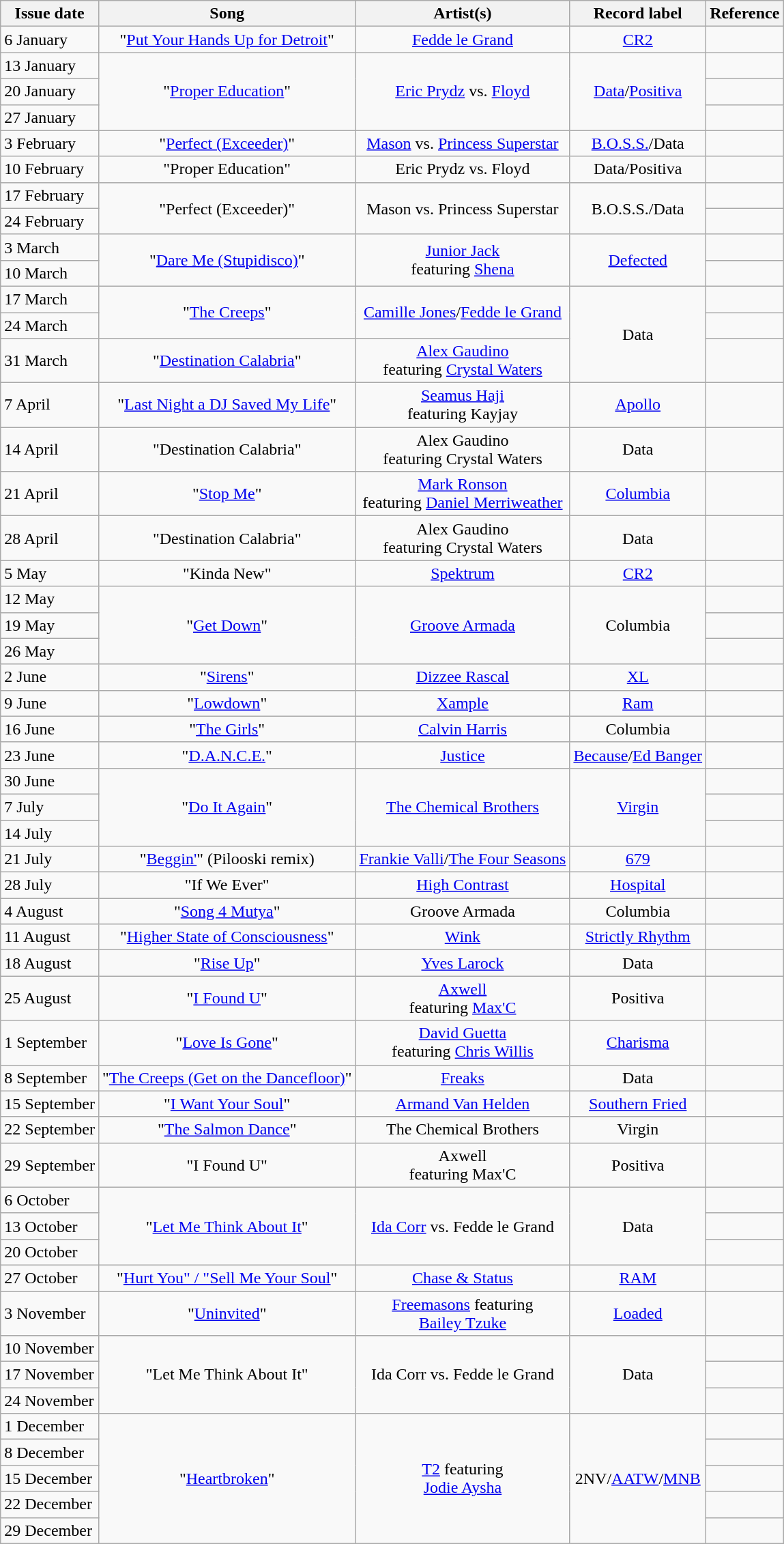<table class="wikitable sortable">
<tr>
<th style="text-align:center;">Issue date</th>
<th style="text-align:center;">Song</th>
<th style="text-align:center;">Artist(s)</th>
<th style="text-align:center;">Record label</th>
<th style="text-align:center;">Reference</th>
</tr>
<tr>
<td>6 January</td>
<td style="text-align:center;">"<a href='#'>Put Your Hands Up for Detroit</a>"</td>
<td style="text-align:center;"><a href='#'>Fedde le Grand</a></td>
<td style="text-align:center;"><a href='#'>CR2</a></td>
<td style="text-align:center;"></td>
</tr>
<tr>
<td>13 January</td>
<td style="text-align:center;" rowspan="3">"<a href='#'>Proper Education</a>"</td>
<td style="text-align:center;" rowspan="3"><a href='#'>Eric Prydz</a> vs. <a href='#'>Floyd</a></td>
<td style="text-align:center;" rowspan="3"><a href='#'>Data</a>/<a href='#'>Positiva</a></td>
<td style="text-align:center;"></td>
</tr>
<tr>
<td>20 January</td>
<td style="text-align:center;"></td>
</tr>
<tr>
<td>27 January</td>
<td style="text-align:center;"></td>
</tr>
<tr>
<td>3 February</td>
<td style="text-align:center;">"<a href='#'>Perfect (Exceeder)</a>"</td>
<td style="text-align:center;"><a href='#'>Mason</a> vs. <a href='#'>Princess Superstar</a></td>
<td style="text-align:center;"><a href='#'>B.O.S.S.</a>/Data</td>
<td style="text-align:center;"></td>
</tr>
<tr>
<td>10 February</td>
<td style="text-align:center;">"Proper Education"</td>
<td style="text-align:center;">Eric Prydz vs. Floyd</td>
<td style="text-align:center;">Data/Positiva</td>
<td style="text-align:center;"></td>
</tr>
<tr>
<td>17 February</td>
<td style="text-align:center;" rowspan="2">"Perfect (Exceeder)"</td>
<td style="text-align:center;" rowspan="2">Mason vs. Princess Superstar</td>
<td style="text-align:center;" rowspan="2">B.O.S.S./Data</td>
<td style="text-align:center;"></td>
</tr>
<tr>
<td>24 February</td>
<td style="text-align:center;"></td>
</tr>
<tr>
<td>3 March</td>
<td style="text-align:center;" rowspan="2">"<a href='#'>Dare Me (Stupidisco)</a>"</td>
<td style="text-align:center;" rowspan="2"><a href='#'>Junior Jack</a><br>featuring <a href='#'>Shena</a></td>
<td style="text-align:center;" rowspan="2"><a href='#'>Defected</a></td>
<td style="text-align:center;"></td>
</tr>
<tr>
<td>10 March</td>
<td style="text-align:center;"></td>
</tr>
<tr>
<td>17 March</td>
<td style="text-align:center;" rowspan="2">"<a href='#'>The Creeps</a>"</td>
<td style="text-align:center;" rowspan="2"><a href='#'>Camille Jones</a>/<a href='#'>Fedde le Grand</a></td>
<td style="text-align:center;" rowspan="3">Data</td>
<td style="text-align:center;"></td>
</tr>
<tr>
<td>24 March</td>
<td style="text-align:center;"></td>
</tr>
<tr>
<td>31 March</td>
<td style="text-align:center;">"<a href='#'>Destination Calabria</a>"</td>
<td style="text-align:center;"><a href='#'>Alex Gaudino</a><br>featuring <a href='#'>Crystal Waters</a></td>
<td style="text-align:center;"></td>
</tr>
<tr>
<td>7 April</td>
<td style="text-align:center;">"<a href='#'>Last Night a DJ Saved My Life</a>"</td>
<td style="text-align:center;"><a href='#'>Seamus Haji</a><br>featuring Kayjay</td>
<td style="text-align:center;"><a href='#'>Apollo</a></td>
<td style="text-align:center;"></td>
</tr>
<tr>
<td>14 April</td>
<td style="text-align:center;">"Destination Calabria"</td>
<td style="text-align:center;">Alex Gaudino<br>featuring Crystal Waters</td>
<td style="text-align:center;">Data</td>
<td style="text-align:center;"></td>
</tr>
<tr>
<td>21 April</td>
<td style="text-align:center;">"<a href='#'>Stop Me</a>"</td>
<td style="text-align:center;"><a href='#'>Mark Ronson</a><br>featuring <a href='#'>Daniel Merriweather</a></td>
<td style="text-align:center;"><a href='#'>Columbia</a></td>
<td style="text-align:center;"></td>
</tr>
<tr>
<td>28 April</td>
<td style="text-align:center;">"Destination Calabria"</td>
<td style="text-align:center;">Alex Gaudino<br>featuring Crystal Waters</td>
<td style="text-align:center;">Data</td>
<td style="text-align:center;"></td>
</tr>
<tr>
<td>5 May</td>
<td style="text-align:center;">"Kinda New"</td>
<td style="text-align:center;"><a href='#'>Spektrum</a></td>
<td style="text-align:center;"><a href='#'>CR2</a></td>
<td style="text-align:center;"></td>
</tr>
<tr>
<td>12 May</td>
<td style="text-align:center;" rowspan="3">"<a href='#'>Get Down</a>"</td>
<td style="text-align:center;" rowspan="3"><a href='#'>Groove Armada</a></td>
<td style="text-align:center;" rowspan="3">Columbia</td>
<td style="text-align:center;"></td>
</tr>
<tr>
<td>19 May</td>
<td style="text-align:center;"></td>
</tr>
<tr>
<td>26 May</td>
<td style="text-align:center;"></td>
</tr>
<tr>
<td>2 June</td>
<td style="text-align:center;">"<a href='#'>Sirens</a>"</td>
<td style="text-align:center;"><a href='#'>Dizzee Rascal</a></td>
<td style="text-align:center;"><a href='#'>XL</a></td>
<td style="text-align:center;"></td>
</tr>
<tr>
<td>9 June</td>
<td style="text-align:center;">"<a href='#'>Lowdown</a>"</td>
<td style="text-align:center;"><a href='#'>Xample</a></td>
<td style="text-align:center;"><a href='#'>Ram</a></td>
<td style="text-align:center;"></td>
</tr>
<tr>
<td>16 June</td>
<td style="text-align:center;">"<a href='#'>The Girls</a>"</td>
<td style="text-align:center;"><a href='#'>Calvin Harris</a></td>
<td style="text-align:center;">Columbia</td>
<td style="text-align:center;"></td>
</tr>
<tr>
<td>23 June</td>
<td style="text-align:center;">"<a href='#'>D.A.N.C.E.</a>"</td>
<td style="text-align:center;"><a href='#'>Justice</a></td>
<td style="text-align:center;"><a href='#'>Because</a>/<a href='#'>Ed Banger</a></td>
<td style="text-align:center;"></td>
</tr>
<tr>
<td>30 June</td>
<td style="text-align:center;" rowspan="3">"<a href='#'>Do It Again</a>"</td>
<td style="text-align:center;" rowspan="3"><a href='#'>The Chemical Brothers</a></td>
<td style="text-align:center;" rowspan="3"><a href='#'>Virgin</a></td>
<td style="text-align:center;"></td>
</tr>
<tr>
<td>7 July</td>
<td style="text-align:center;"></td>
</tr>
<tr>
<td>14 July</td>
<td style="text-align:center;"></td>
</tr>
<tr>
<td>21 July</td>
<td style="text-align:center;">"<a href='#'>Beggin'</a>" (Pilooski remix)</td>
<td style="text-align:center;"><a href='#'>Frankie Valli</a>/<a href='#'>The Four Seasons</a></td>
<td style="text-align:center;"><a href='#'>679</a></td>
<td style="text-align:center;"></td>
</tr>
<tr>
<td>28 July</td>
<td style="text-align:center;">"If We Ever"</td>
<td style="text-align:center;"><a href='#'>High Contrast</a></td>
<td style="text-align:center;"><a href='#'>Hospital</a></td>
<td style="text-align:center;"></td>
</tr>
<tr>
<td>4 August</td>
<td style="text-align:center;">"<a href='#'>Song 4 Mutya</a>"</td>
<td style="text-align:center;">Groove Armada</td>
<td style="text-align:center;">Columbia</td>
<td style="text-align:center;"></td>
</tr>
<tr>
<td>11 August</td>
<td style="text-align:center;">"<a href='#'>Higher State of Consciousness</a>"</td>
<td style="text-align:center;"><a href='#'>Wink</a></td>
<td style="text-align:center;"><a href='#'>Strictly Rhythm</a></td>
<td style="text-align:center;"></td>
</tr>
<tr>
<td>18 August</td>
<td style="text-align:center;">"<a href='#'>Rise Up</a>"</td>
<td style="text-align:center;"><a href='#'>Yves Larock</a></td>
<td style="text-align:center;">Data</td>
<td style="text-align:center;"></td>
</tr>
<tr>
<td>25 August</td>
<td style="text-align:center;">"<a href='#'>I Found U</a>"</td>
<td style="text-align:center;"><a href='#'>Axwell</a><br>featuring <a href='#'>Max'C</a></td>
<td style="text-align:center;">Positiva</td>
<td style="text-align:center;"></td>
</tr>
<tr>
<td>1 September</td>
<td style="text-align:center;">"<a href='#'>Love Is Gone</a>"</td>
<td style="text-align:center;"><a href='#'>David Guetta</a><br>featuring <a href='#'>Chris Willis</a></td>
<td style="text-align:center;"><a href='#'>Charisma</a></td>
<td style="text-align:center;"></td>
</tr>
<tr>
<td>8 September</td>
<td style="text-align:center;">"<a href='#'>The Creeps (Get on the Dancefloor)</a>"</td>
<td style="text-align:center;"><a href='#'>Freaks</a></td>
<td style="text-align:center;">Data</td>
<td style="text-align:center;"></td>
</tr>
<tr>
<td>15 September</td>
<td style="text-align:center;">"<a href='#'>I Want Your Soul</a>"</td>
<td style="text-align:center;"><a href='#'>Armand Van Helden</a></td>
<td style="text-align:center;"><a href='#'>Southern Fried</a></td>
<td style="text-align:center;"></td>
</tr>
<tr>
<td>22 September</td>
<td style="text-align:center;">"<a href='#'>The Salmon Dance</a>"</td>
<td style="text-align:center;">The Chemical Brothers</td>
<td style="text-align:center;">Virgin</td>
<td style="text-align:center;"></td>
</tr>
<tr>
<td>29 September</td>
<td style="text-align:center;">"I Found U"</td>
<td style="text-align:center;">Axwell<br>featuring Max'C</td>
<td style="text-align:center;">Positiva</td>
<td style="text-align:center;"></td>
</tr>
<tr>
<td>6 October</td>
<td style="text-align:center;" rowspan="3">"<a href='#'>Let Me Think About It</a>"</td>
<td style="text-align:center;" rowspan="3"><a href='#'>Ida Corr</a> vs. Fedde le Grand</td>
<td style="text-align:center;" rowspan="3">Data</td>
<td style="text-align:center;"></td>
</tr>
<tr>
<td>13 October</td>
<td style="text-align:center;"></td>
</tr>
<tr>
<td>20 October</td>
<td style="text-align:center;"></td>
</tr>
<tr>
<td>27 October</td>
<td style="text-align:center;">"<a href='#'>Hurt You" / "Sell Me Your Soul</a>"</td>
<td style="text-align:center;"><a href='#'>Chase & Status</a></td>
<td style="text-align:center;"><a href='#'>RAM</a></td>
<td style="text-align:center;"></td>
</tr>
<tr>
<td>3 November</td>
<td style="text-align:center;">"<a href='#'>Uninvited</a>"</td>
<td style="text-align:center;"><a href='#'>Freemasons</a> featuring<br><a href='#'>Bailey Tzuke</a></td>
<td style="text-align:center;"><a href='#'>Loaded</a></td>
<td style="text-align:center;"></td>
</tr>
<tr>
<td>10 November</td>
<td style="text-align:center;" rowspan="3">"Let Me Think About It"</td>
<td style="text-align:center;" rowspan="3">Ida Corr vs. Fedde le Grand</td>
<td style="text-align:center;" rowspan="3">Data</td>
<td style="text-align:center;"></td>
</tr>
<tr>
<td>17 November</td>
<td style="text-align:center;"></td>
</tr>
<tr>
<td>24 November</td>
<td style="text-align:center;"></td>
</tr>
<tr>
<td>1 December</td>
<td style="text-align:center;" rowspan="6">"<a href='#'>Heartbroken</a>"</td>
<td style="text-align:center;" rowspan="6"><a href='#'>T2</a> featuring<br><a href='#'>Jodie Aysha</a></td>
<td style="text-align:center;" rowspan="6">2NV/<a href='#'>AATW</a>/<a href='#'>MNB</a></td>
<td style="text-align:center;"></td>
</tr>
<tr>
<td>8 December</td>
<td style="text-align:center;"></td>
</tr>
<tr>
<td>15 December</td>
<td style="text-align:center;"></td>
</tr>
<tr>
<td>22 December</td>
<td style="text-align:center;"></td>
</tr>
<tr>
<td>29 December</td>
<td style="text-align:center;"></td>
</tr>
</table>
